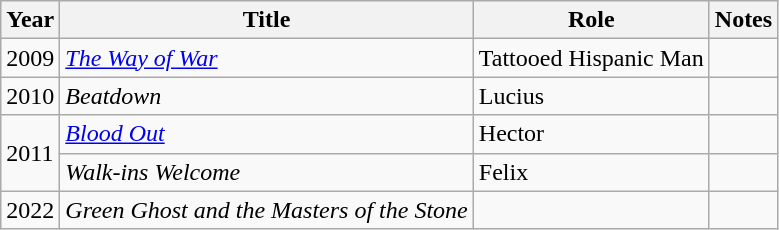<table class="wikitable sortable">
<tr>
<th>Year</th>
<th>Title</th>
<th>Role</th>
<th>Notes</th>
</tr>
<tr>
<td>2009</td>
<td><em><a href='#'>The Way of War</a></em></td>
<td>Tattooed Hispanic Man</td>
<td></td>
</tr>
<tr>
<td>2010</td>
<td><em>Beatdown</em></td>
<td>Lucius</td>
<td></td>
</tr>
<tr>
<td rowspan=2>2011</td>
<td><em><a href='#'>Blood Out</a></em></td>
<td>Hector</td>
<td></td>
</tr>
<tr>
<td><em>Walk-ins Welcome</em></td>
<td>Felix</td>
<td></td>
</tr>
<tr>
<td>2022</td>
<td><em>Green Ghost and the Masters of the Stone</em></td>
<td></td>
<td></td>
</tr>
</table>
